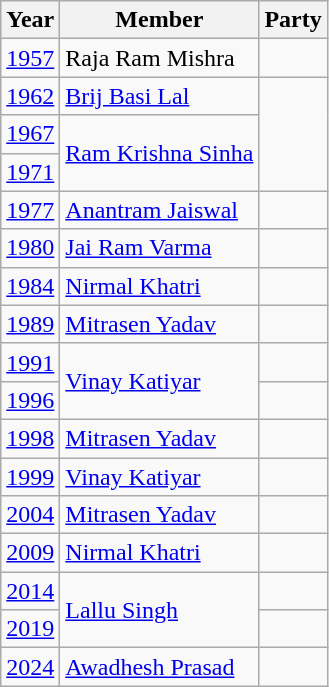<table class="wikitable sortable">
<tr>
<th>Year</th>
<th>Member</th>
<th colspan="2">Party</th>
</tr>
<tr>
<td><a href='#'>1957</a></td>
<td>Raja Ram Mishra</td>
<td></td>
</tr>
<tr>
<td><a href='#'>1962</a></td>
<td><a href='#'>Brij Basi Lal</a></td>
</tr>
<tr>
<td><a href='#'>1967</a></td>
<td rowspan="2"><a href='#'>Ram Krishna Sinha</a></td>
</tr>
<tr>
<td><a href='#'>1971</a></td>
</tr>
<tr>
<td><a href='#'>1977</a></td>
<td><a href='#'>Anantram Jaiswal</a></td>
<td></td>
</tr>
<tr>
<td><a href='#'>1980</a></td>
<td><a href='#'>Jai Ram Varma</a></td>
<td></td>
</tr>
<tr>
<td><a href='#'>1984</a></td>
<td><a href='#'>Nirmal Khatri</a></td>
<td></td>
</tr>
<tr>
<td><a href='#'>1989</a></td>
<td><a href='#'>Mitrasen Yadav</a></td>
<td></td>
</tr>
<tr>
<td><a href='#'>1991</a></td>
<td rowspan="2"><a href='#'>Vinay Katiyar</a></td>
<td></td>
</tr>
<tr>
<td><a href='#'>1996</a></td>
</tr>
<tr>
<td><a href='#'>1998</a></td>
<td><a href='#'>Mitrasen Yadav</a></td>
<td></td>
</tr>
<tr>
<td><a href='#'>1999</a></td>
<td><a href='#'>Vinay Katiyar</a></td>
<td></td>
</tr>
<tr>
<td><a href='#'>2004</a></td>
<td><a href='#'>Mitrasen Yadav</a></td>
<td></td>
</tr>
<tr>
<td><a href='#'>2009</a></td>
<td><a href='#'>Nirmal Khatri</a></td>
<td></td>
</tr>
<tr>
<td><a href='#'>2014</a></td>
<td rowspan="2"><a href='#'>Lallu Singh</a></td>
<td></td>
</tr>
<tr>
<td><a href='#'>2019</a></td>
</tr>
<tr>
<td><a href='#'>2024</a></td>
<td><a href='#'>Awadhesh Prasad</a></td>
<td></td>
</tr>
</table>
